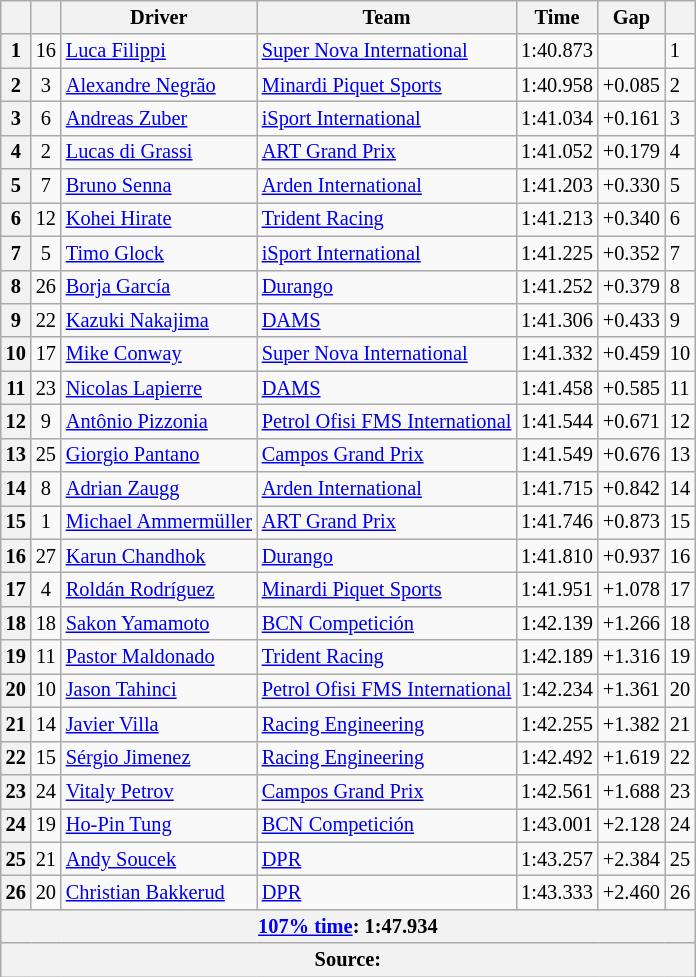<table class="wikitable" style="font-size:85%">
<tr>
<th></th>
<th></th>
<th>Driver</th>
<th>Team</th>
<th>Time</th>
<th>Gap</th>
<th></th>
</tr>
<tr>
<th>1</th>
<td align="center">16</td>
<td> <a href='#'>Luca Filippi</a></td>
<td><a href='#'>Super Nova International</a></td>
<td>1:40.873</td>
<td></td>
<td>1</td>
</tr>
<tr>
<th>2</th>
<td align="center">3</td>
<td> <a href='#'>Alexandre Negrão</a></td>
<td><a href='#'>Minardi Piquet Sports</a></td>
<td>1:40.958</td>
<td>+0.085</td>
<td>2</td>
</tr>
<tr>
<th>3</th>
<td align="center">6</td>
<td> <a href='#'>Andreas Zuber</a></td>
<td><a href='#'>iSport International</a></td>
<td>1:41.034</td>
<td>+0.161</td>
<td>3</td>
</tr>
<tr>
<th>4</th>
<td align="center">2</td>
<td> <a href='#'>Lucas di Grassi</a></td>
<td><a href='#'>ART Grand Prix</a></td>
<td>1:41.052</td>
<td>+0.179</td>
<td>4</td>
</tr>
<tr>
<th>5</th>
<td align="center">7</td>
<td> <a href='#'>Bruno Senna</a></td>
<td><a href='#'>Arden International</a></td>
<td>1:41.203</td>
<td>+0.330</td>
<td>5</td>
</tr>
<tr>
<th>6</th>
<td align="center">12</td>
<td> <a href='#'>Kohei Hirate</a></td>
<td><a href='#'>Trident Racing</a></td>
<td>1:41.213</td>
<td>+0.340</td>
<td>6</td>
</tr>
<tr>
<th>7</th>
<td align="center">5</td>
<td> <a href='#'>Timo Glock</a></td>
<td><a href='#'>iSport International</a></td>
<td>1:41.225</td>
<td>+0.352</td>
<td>7</td>
</tr>
<tr>
<th>8</th>
<td align="center">26</td>
<td> <a href='#'>Borja García</a></td>
<td><a href='#'>Durango</a></td>
<td>1:41.252</td>
<td>+0.379</td>
<td>8</td>
</tr>
<tr>
<th>9</th>
<td align="center">22</td>
<td> <a href='#'>Kazuki Nakajima</a></td>
<td><a href='#'>DAMS</a></td>
<td>1:41.306</td>
<td>+0.433</td>
<td>9</td>
</tr>
<tr>
<th>10</th>
<td align="center">17</td>
<td> <a href='#'>Mike Conway</a></td>
<td><a href='#'>Super Nova International</a></td>
<td>1:41.332</td>
<td>+0.459</td>
<td>10</td>
</tr>
<tr>
<th>11</th>
<td align="center">23</td>
<td> <a href='#'>Nicolas Lapierre</a></td>
<td><a href='#'>DAMS</a></td>
<td>1:41.458</td>
<td>+0.585</td>
<td>11</td>
</tr>
<tr>
<th>12</th>
<td align="center">9</td>
<td> <a href='#'>Antônio Pizzonia</a></td>
<td><a href='#'>Petrol Ofisi FMS International</a></td>
<td>1:41.544</td>
<td>+0.671</td>
<td>12</td>
</tr>
<tr>
<th>13</th>
<td align="center">25</td>
<td> <a href='#'>Giorgio Pantano</a></td>
<td><a href='#'>Campos Grand Prix</a></td>
<td>1:41.549</td>
<td>+0.676</td>
<td>13</td>
</tr>
<tr>
<th>14</th>
<td align="center">8</td>
<td> <a href='#'>Adrian Zaugg</a></td>
<td><a href='#'>Arden International</a></td>
<td>1:41.715</td>
<td>+0.842</td>
<td>14</td>
</tr>
<tr>
<th>15</th>
<td align="center">1</td>
<td> <a href='#'>Michael Ammermüller</a></td>
<td><a href='#'>ART Grand Prix</a></td>
<td>1:41.746</td>
<td>+0.873</td>
<td>15</td>
</tr>
<tr>
<th>16</th>
<td align="center">27</td>
<td> <a href='#'>Karun Chandhok</a></td>
<td><a href='#'>Durango</a></td>
<td>1:41.810</td>
<td>+0.937</td>
<td>16</td>
</tr>
<tr>
<th>17</th>
<td align="center">4</td>
<td> <a href='#'>Roldán Rodríguez</a></td>
<td><a href='#'>Minardi Piquet Sports</a></td>
<td>1:41.951</td>
<td>+1.078</td>
<td>17</td>
</tr>
<tr>
<th>18</th>
<td align="center">18</td>
<td> <a href='#'>Sakon Yamamoto</a></td>
<td><a href='#'>BCN Competición</a></td>
<td>1:42.139</td>
<td>+1.266</td>
<td>18</td>
</tr>
<tr>
<th>19</th>
<td align="center">11</td>
<td> <a href='#'>Pastor Maldonado</a></td>
<td><a href='#'>Trident Racing</a></td>
<td>1:42.189</td>
<td>+1.316</td>
<td>19</td>
</tr>
<tr>
<th>20</th>
<td align="center">10</td>
<td> <a href='#'>Jason Tahinci</a></td>
<td><a href='#'>Petrol Ofisi FMS International</a></td>
<td>1:42.234</td>
<td>+1.361</td>
<td>20</td>
</tr>
<tr>
<th>21</th>
<td align="center">14</td>
<td> <a href='#'>Javier Villa</a></td>
<td><a href='#'>Racing Engineering</a></td>
<td>1:42.255</td>
<td>+1.382</td>
<td>21</td>
</tr>
<tr>
<th>22</th>
<td align="center">15</td>
<td> <a href='#'>Sérgio Jimenez</a></td>
<td><a href='#'>Racing Engineering</a></td>
<td>1:42.492</td>
<td>+1.619</td>
<td>22</td>
</tr>
<tr>
<th>23</th>
<td align="center">24</td>
<td> <a href='#'>Vitaly Petrov</a></td>
<td><a href='#'>Campos Grand Prix</a></td>
<td>1:42.561</td>
<td>+1.688</td>
<td>23</td>
</tr>
<tr>
<th>24</th>
<td align="center">19</td>
<td> <a href='#'>Ho-Pin Tung</a></td>
<td><a href='#'>BCN Competición</a></td>
<td>1:43.001</td>
<td>+2.128</td>
<td>24</td>
</tr>
<tr>
<th>25</th>
<td align="center">21</td>
<td> <a href='#'>Andy Soucek</a></td>
<td><a href='#'>DPR</a></td>
<td>1:43.257</td>
<td>+2.384</td>
<td>25</td>
</tr>
<tr>
<th>26</th>
<td align="center">20</td>
<td> <a href='#'>Christian Bakkerud</a></td>
<td><a href='#'>DPR</a></td>
<td>1:43.333</td>
<td>+2.460</td>
<td>26</td>
</tr>
<tr>
<th colspan="7"><a href='#'>107% time</a>: 1:47.934</th>
</tr>
<tr>
<th colspan="7">Source:</th>
</tr>
</table>
